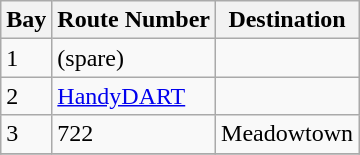<table class="wikitable">
<tr>
<th>Bay</th>
<th>Route Number</th>
<th>Destination</th>
</tr>
<tr>
<td>1</td>
<td>(spare)</td>
<td></td>
</tr>
<tr>
<td>2</td>
<td><a href='#'>HandyDART</a></td>
<td></td>
</tr>
<tr>
<td>3</td>
<td>722</td>
<td>Meadowtown</td>
</tr>
<tr>
</tr>
</table>
